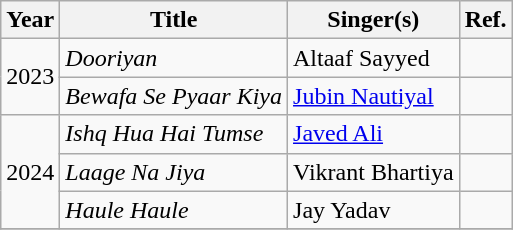<table class="wikitable sortable">
<tr>
<th>Year</th>
<th>Title</th>
<th>Singer(s)</th>
<th class="unsortable">Ref.</th>
</tr>
<tr>
<td rowspan='2'>2023</td>
<td><em>Dooriyan</em></td>
<td>Altaaf Sayyed</td>
<td></td>
</tr>
<tr>
<td><em>Bewafa Se Pyaar Kiya</em></td>
<td><a href='#'>Jubin Nautiyal</a></td>
<td></td>
</tr>
<tr>
<td rowspan='3'>2024</td>
<td><em>Ishq Hua Hai Tumse</em></td>
<td><a href='#'>Javed Ali</a></td>
<td></td>
</tr>
<tr>
<td><em>Laage Na Jiya</em></td>
<td>Vikrant Bhartiya</td>
<td></td>
</tr>
<tr>
<td><em>Haule Haule</em></td>
<td>Jay Yadav</td>
<td></td>
</tr>
<tr>
</tr>
</table>
